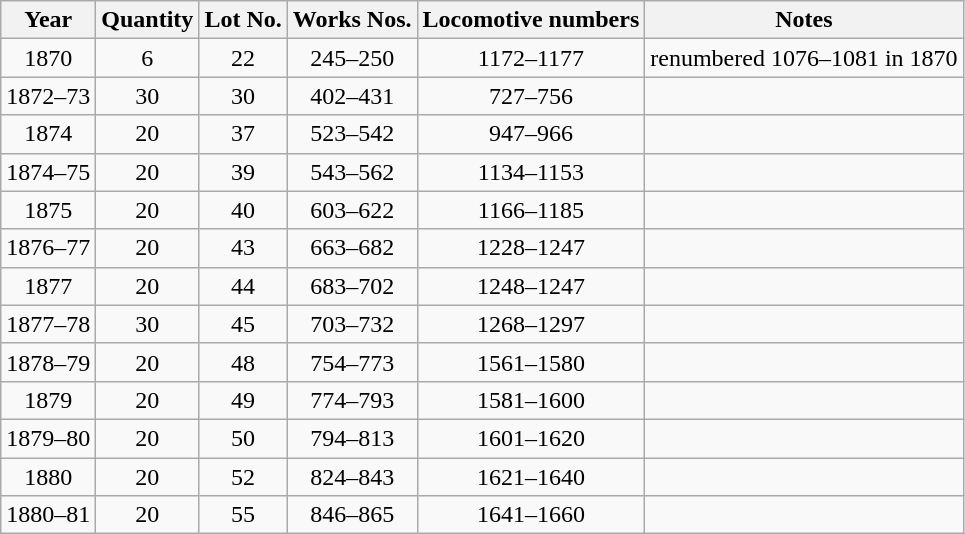<table class="wikitable" style="text-align:center">
<tr>
<th>Year</th>
<th>Quantity</th>
<th>Lot No.</th>
<th>Works Nos.</th>
<th>Locomotive numbers</th>
<th>Notes</th>
</tr>
<tr>
<td>1870</td>
<td>6</td>
<td>22</td>
<td>245–250</td>
<td>1172–1177</td>
<td align=left>renumbered 1076–1081 in 1870</td>
</tr>
<tr>
<td>1872–73</td>
<td>30</td>
<td>30</td>
<td>402–431</td>
<td>727–756</td>
<td align=left></td>
</tr>
<tr>
<td>1874</td>
<td>20</td>
<td>37</td>
<td>523–542</td>
<td>947–966</td>
<td align=left></td>
</tr>
<tr>
<td>1874–75</td>
<td>20</td>
<td>39</td>
<td>543–562</td>
<td>1134–1153</td>
<td align=left></td>
</tr>
<tr>
<td>1875</td>
<td>20</td>
<td>40</td>
<td>603–622</td>
<td>1166–1185</td>
<td align=left></td>
</tr>
<tr>
<td>1876–77</td>
<td>20</td>
<td>43</td>
<td>663–682</td>
<td>1228–1247</td>
<td align=left></td>
</tr>
<tr>
<td>1877</td>
<td>20</td>
<td>44</td>
<td>683–702</td>
<td>1248–1247</td>
<td align=left></td>
</tr>
<tr>
<td>1877–78</td>
<td>30</td>
<td>45</td>
<td>703–732</td>
<td>1268–1297</td>
<td align=left></td>
</tr>
<tr>
<td>1878–79</td>
<td>20</td>
<td>48</td>
<td>754–773</td>
<td>1561–1580</td>
<td align=left></td>
</tr>
<tr>
<td>1879</td>
<td>20</td>
<td>49</td>
<td>774–793</td>
<td>1581–1600</td>
<td align=left></td>
</tr>
<tr>
<td>1879–80</td>
<td>20</td>
<td>50</td>
<td>794–813</td>
<td>1601–1620</td>
<td align=left></td>
</tr>
<tr>
<td>1880</td>
<td>20</td>
<td>52</td>
<td>824–843</td>
<td>1621–1640</td>
<td align=left></td>
</tr>
<tr>
<td>1880–81</td>
<td>20</td>
<td>55</td>
<td>846–865</td>
<td>1641–1660</td>
<td align=left></td>
</tr>
</table>
